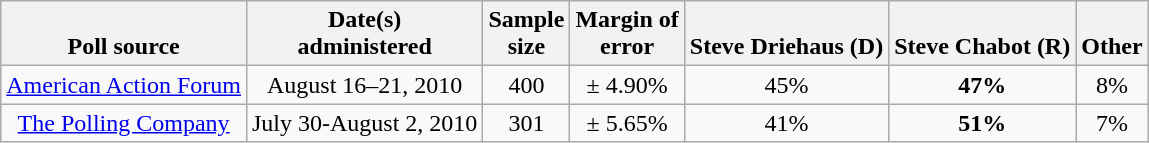<table class="wikitable" style="text-align:center">
<tr valign=bottom>
<th>Poll source</th>
<th>Date(s)<br> administered</th>
<th>Sample<br>size</th>
<th>Margin of<br>error</th>
<th align=left>Steve Driehaus (D)</th>
<th align=left>Steve Chabot (R)</th>
<th>Other</th>
</tr>
<tr>
<td><a href='#'>American Action Forum</a></td>
<td>August 16–21, 2010</td>
<td>400</td>
<td>± 4.90%</td>
<td>45%</td>
<td><strong>47%</strong></td>
<td>8%</td>
</tr>
<tr>
<td><a href='#'>The Polling Company</a></td>
<td>July 30-August 2, 2010</td>
<td>301</td>
<td>± 5.65%</td>
<td>41%</td>
<td><strong>51%</strong></td>
<td>7%</td>
</tr>
</table>
